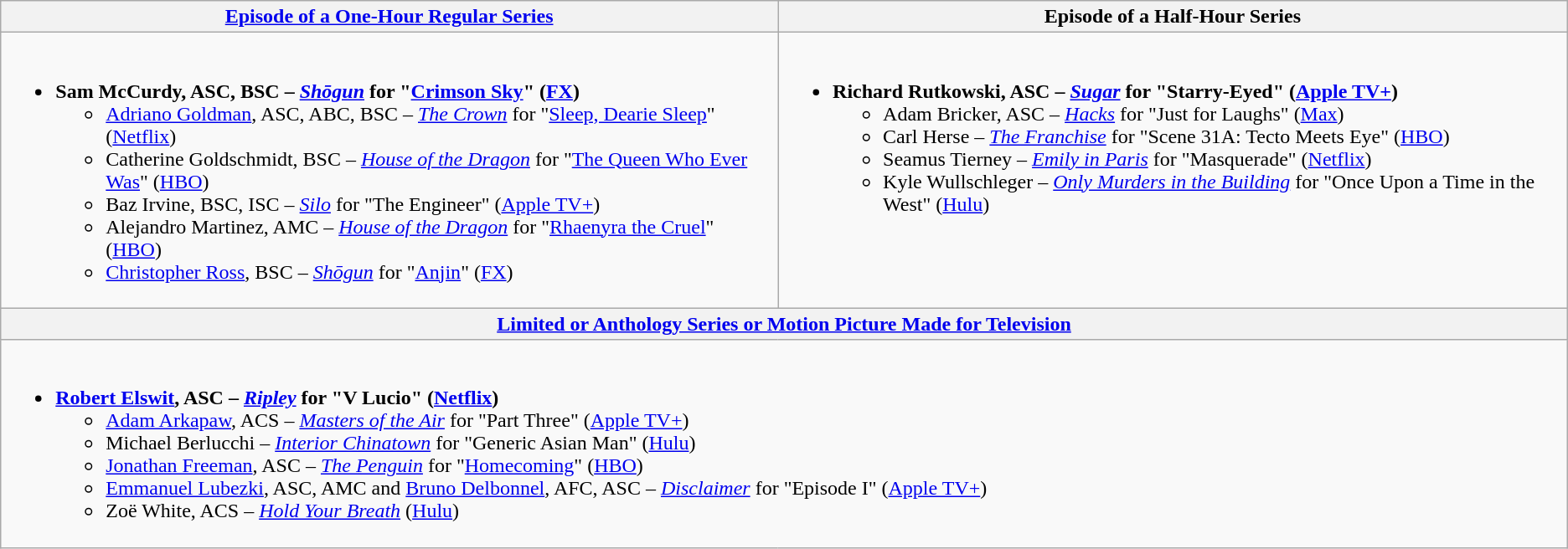<table class="wikitable" style="width=100%">
<tr>
<th style="width=50%"><a href='#'>Episode of a One-Hour Regular Series</a></th>
<th style="width=50%">Episode of a Half-Hour Series</th>
</tr>
<tr>
<td valign="top"><br><ul><li><strong>Sam McCurdy, ASC, BSC – <em><a href='#'>Shōgun</a></em> for "<a href='#'>Crimson Sky</a>" (<a href='#'>FX</a>)</strong><ul><li><a href='#'>Adriano Goldman</a>, ASC, ABC, BSC – <em><a href='#'>The Crown</a></em> for "<a href='#'>Sleep, Dearie Sleep</a>" (<a href='#'>Netflix</a>)</li><li>Catherine Goldschmidt, BSC – <em><a href='#'>House of the Dragon</a></em> for "<a href='#'>The Queen Who Ever Was</a>" (<a href='#'>HBO</a>)</li><li>Baz Irvine, BSC, ISC – <em><a href='#'>Silo</a></em> for "The Engineer" (<a href='#'>Apple TV+</a>)</li><li>Alejandro Martinez, AMC – <em><a href='#'>House of the Dragon</a></em> for "<a href='#'>Rhaenyra the Cruel</a>" (<a href='#'>HBO</a>)</li><li><a href='#'>Christopher Ross</a>, BSC – <em><a href='#'>Shōgun</a></em> for "<a href='#'>Anjin</a>" (<a href='#'>FX</a>)</li></ul></li></ul></td>
<td valign="top"><br><ul><li><strong>Richard Rutkowski, ASC – <em><a href='#'>Sugar</a></em> for "Starry-Eyed" (<a href='#'>Apple TV+</a>)</strong><ul><li>Adam Bricker, ASC – <em><a href='#'>Hacks</a></em> for "Just for Laughs" (<a href='#'>Max</a>)</li><li>Carl Herse – <em><a href='#'>The Franchise</a></em> for "Scene 31A: Tecto Meets Eye" (<a href='#'>HBO</a>)</li><li>Seamus Tierney – <em><a href='#'>Emily in Paris</a></em> for "Masquerade" (<a href='#'>Netflix</a>)</li><li>Kyle Wullschleger – <em><a href='#'>Only Murders in the Building</a></em> for "Once Upon a Time in the West" (<a href='#'>Hulu</a>)</li></ul></li></ul></td>
</tr>
<tr>
<th colspan="2"><a href='#'>Limited or Anthology Series or Motion Picture Made for Television</a></th>
</tr>
<tr>
<td valign="top" colspan="2"><br><ul><li><strong><a href='#'>Robert Elswit</a>, ASC – <em><a href='#'>Ripley</a></em> for "V Lucio" (<a href='#'>Netflix</a>)</strong><ul><li><a href='#'>Adam Arkapaw</a>, ACS – <em><a href='#'>Masters of the Air</a></em> for "Part Three" (<a href='#'>Apple TV+</a>)</li><li>Michael Berlucchi – <em><a href='#'>Interior Chinatown</a></em> for "Generic Asian Man" (<a href='#'>Hulu</a>)</li><li><a href='#'>Jonathan Freeman</a>, ASC – <em><a href='#'>The Penguin</a></em> for "<a href='#'>Homecoming</a>" (<a href='#'>HBO</a>)</li><li><a href='#'>Emmanuel Lubezki</a>, ASC, AMC and <a href='#'>Bruno Delbonnel</a>, AFC, ASC – <em><a href='#'>Disclaimer</a></em> for "Episode I" (<a href='#'>Apple TV+</a>)</li><li>Zoë White, ACS – <em><a href='#'>Hold Your Breath</a></em> (<a href='#'>Hulu</a>)</li></ul></li></ul></td>
</tr>
</table>
